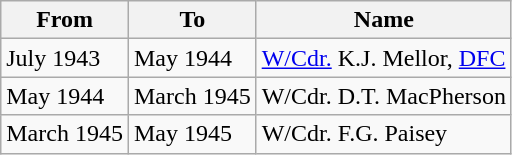<table class="wikitable">
<tr>
<th>From</th>
<th>To</th>
<th>Name</th>
</tr>
<tr>
<td>July 1943</td>
<td>May 1944</td>
<td><a href='#'>W/Cdr.</a> K.J. Mellor, <a href='#'>DFC</a></td>
</tr>
<tr>
<td>May 1944</td>
<td>March 1945</td>
<td>W/Cdr. D.T. MacPherson</td>
</tr>
<tr>
<td>March 1945</td>
<td>May 1945</td>
<td>W/Cdr. F.G. Paisey</td>
</tr>
</table>
